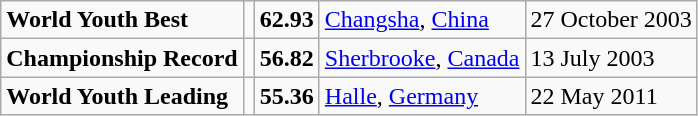<table class="wikitable">
<tr>
<td><strong>World Youth Best</strong></td>
<td></td>
<td><strong>62.93</strong></td>
<td><a href='#'>Changsha</a>, <a href='#'>China</a></td>
<td>27 October 2003</td>
</tr>
<tr>
<td><strong>Championship Record</strong></td>
<td></td>
<td><strong>56.82</strong></td>
<td><a href='#'>Sherbrooke</a>, <a href='#'>Canada</a></td>
<td>13 July 2003</td>
</tr>
<tr>
<td><strong>World Youth Leading</strong></td>
<td></td>
<td><strong>55.36</strong></td>
<td><a href='#'>Halle</a>, <a href='#'>Germany</a></td>
<td>22 May 2011</td>
</tr>
</table>
